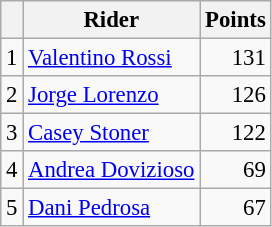<table class="wikitable" style="font-size: 95%;">
<tr>
<th></th>
<th>Rider</th>
<th>Points</th>
</tr>
<tr>
<td align=center>1</td>
<td> <a href='#'>Valentino Rossi</a></td>
<td align=right>131</td>
</tr>
<tr>
<td align=center>2</td>
<td> <a href='#'>Jorge Lorenzo</a></td>
<td align=right>126</td>
</tr>
<tr>
<td align=center>3</td>
<td> <a href='#'>Casey Stoner</a></td>
<td align=right>122</td>
</tr>
<tr>
<td align=center>4</td>
<td> <a href='#'>Andrea Dovizioso</a></td>
<td align=right>69</td>
</tr>
<tr>
<td align=center>5</td>
<td> <a href='#'>Dani Pedrosa</a></td>
<td align=right>67</td>
</tr>
</table>
